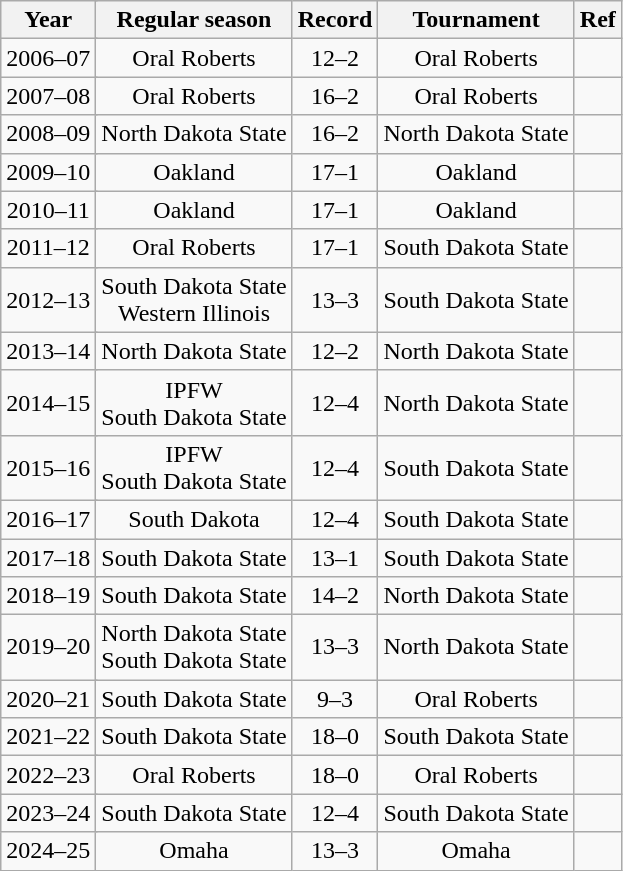<table class="wikitable" style="text-align:center;" cellspacing="2">
<tr>
<th colspan=2>Year</th>
<th>Regular season</th>
<th>Record</th>
<th>Tournament</th>
<th>Ref</th>
</tr>
<tr>
<td colspan=2>2006–07</td>
<td>Oral Roberts</td>
<td>12–2</td>
<td>Oral Roberts</td>
<td></td>
</tr>
<tr>
<td colspan=2>2007–08</td>
<td>Oral Roberts</td>
<td>16–2</td>
<td>Oral Roberts</td>
<td></td>
</tr>
<tr>
<td colspan=2>2008–09</td>
<td>North Dakota State</td>
<td>16–2</td>
<td>North Dakota State</td>
<td></td>
</tr>
<tr>
<td colspan=2>2009–10</td>
<td>Oakland</td>
<td>17–1</td>
<td>Oakland</td>
<td></td>
</tr>
<tr>
<td colspan=2>2010–11</td>
<td>Oakland</td>
<td>17–1</td>
<td>Oakland</td>
<td></td>
</tr>
<tr>
<td colspan=2>2011–12</td>
<td>Oral Roberts</td>
<td>17–1</td>
<td>South Dakota State</td>
<td></td>
</tr>
<tr>
<td colspan=2>2012–13</td>
<td>South Dakota State<br>Western Illinois</td>
<td>13–3</td>
<td>South Dakota State</td>
<td></td>
</tr>
<tr>
<td colspan=2>2013–14</td>
<td>North Dakota State</td>
<td>12–2</td>
<td>North Dakota State</td>
<td></td>
</tr>
<tr>
<td colspan=2>2014–15</td>
<td>IPFW<br>South Dakota State</td>
<td>12–4</td>
<td>North Dakota State</td>
<td></td>
</tr>
<tr>
<td colspan=2>2015–16</td>
<td>IPFW<br>South Dakota State</td>
<td>12–4</td>
<td>South Dakota State</td>
<td></td>
</tr>
<tr>
<td colspan=2>2016–17</td>
<td>South Dakota</td>
<td>12–4</td>
<td>South Dakota State</td>
<td></td>
</tr>
<tr>
<td colspan=2>2017–18</td>
<td>South Dakota State</td>
<td>13–1</td>
<td>South Dakota State</td>
<td></td>
</tr>
<tr>
<td colspan=2>2018–19</td>
<td>South Dakota State</td>
<td>14–2</td>
<td>North Dakota State</td>
<td></td>
</tr>
<tr>
<td colspan=2>2019–20</td>
<td>North Dakota State<br>South Dakota State</td>
<td>13–3</td>
<td>North Dakota State</td>
<td></td>
</tr>
<tr>
<td colspan=2>2020–21</td>
<td>South Dakota State</td>
<td>9–3</td>
<td>Oral Roberts</td>
<td></td>
</tr>
<tr>
<td colspan=2>2021–22</td>
<td>South Dakota State</td>
<td>18–0</td>
<td>South Dakota State</td>
<td></td>
</tr>
<tr>
<td colspan=2>2022–23</td>
<td>Oral Roberts</td>
<td>18–0</td>
<td>Oral Roberts</td>
<td></td>
</tr>
<tr>
<td colspan=2>2023–24</td>
<td>South Dakota State</td>
<td>12–4</td>
<td>South Dakota State</td>
<td></td>
</tr>
<tr>
<td colspan=2>2024–25</td>
<td>Omaha</td>
<td>13–3</td>
<td>Omaha</td>
<td></td>
</tr>
</table>
